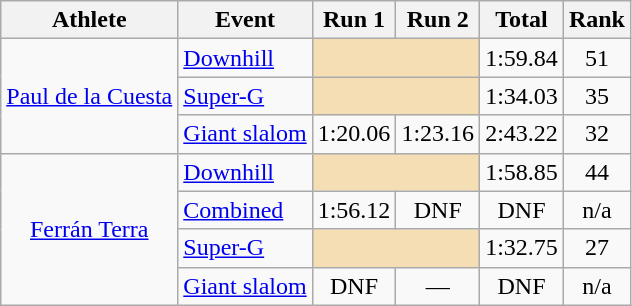<table class="wikitable" border="1">
<tr>
<th>Athlete</th>
<th>Event</th>
<th>Run 1</th>
<th>Run 2</th>
<th>Total</th>
<th>Rank</th>
</tr>
<tr align=center>
<td rowspan=3><a href='#'>Paul de la Cuesta</a></td>
<td align=left><a href='#'>Downhill</a></td>
<td colspan=2 bgcolor=wheat></td>
<td>1:59.84</td>
<td>51</td>
</tr>
<tr align=center>
<td align=left><a href='#'>Super-G</a></td>
<td colspan=2 bgcolor=wheat></td>
<td>1:34.03</td>
<td>35</td>
</tr>
<tr align=center>
<td align=left><a href='#'>Giant slalom</a></td>
<td>1:20.06</td>
<td>1:23.16</td>
<td>2:43.22</td>
<td>32</td>
</tr>
<tr align=center>
<td rowspan=4><a href='#'>Ferrán Terra</a></td>
<td align=left><a href='#'>Downhill</a></td>
<td colspan=2 bgcolor=wheat></td>
<td>1:58.85</td>
<td>44</td>
</tr>
<tr align=center>
<td align=left><a href='#'>Combined</a></td>
<td>1:56.12</td>
<td>DNF</td>
<td>DNF</td>
<td>n/a</td>
</tr>
<tr align=center>
<td align=left><a href='#'>Super-G</a></td>
<td colspan=2 bgcolor=wheat></td>
<td>1:32.75</td>
<td>27</td>
</tr>
<tr align=center>
<td align=left><a href='#'>Giant slalom</a></td>
<td>DNF</td>
<td>—</td>
<td>DNF</td>
<td>n/a</td>
</tr>
</table>
